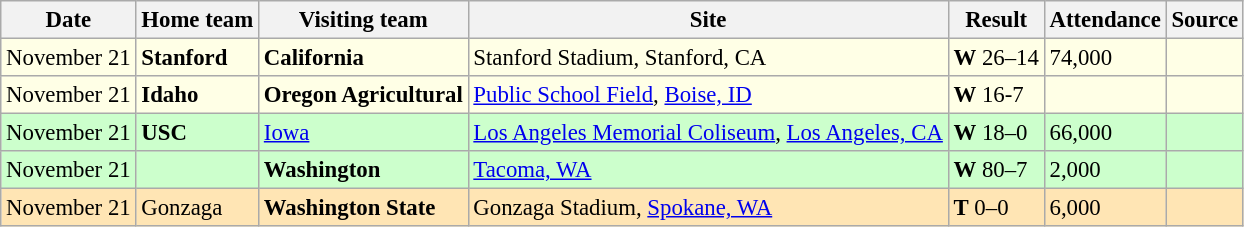<table class="wikitable" style="font-size:95%;">
<tr>
<th>Date</th>
<th>Home team</th>
<th>Visiting team</th>
<th>Site</th>
<th>Result</th>
<th>Attendance</th>
<th class="unsortable">Source</th>
</tr>
<tr bgcolor=#ffffe6>
<td>November 21</td>
<td><strong>Stanford</strong></td>
<td><strong>California</strong></td>
<td>Stanford Stadium, Stanford, CA</td>
<td><strong>W</strong> 26–14</td>
<td>74,000</td>
<td></td>
</tr>
<tr bgcolor=#ffffe6>
<td>November 21</td>
<td><strong>Idaho</strong></td>
<td><strong>Oregon Agricultural</strong></td>
<td><a href='#'>Public School Field</a>, <a href='#'>Boise, ID</a></td>
<td><strong>W</strong> 16-7</td>
<td></td>
<td></td>
</tr>
<tr bgcolor=ccffcc>
<td>November 21</td>
<td><strong>USC</strong></td>
<td><a href='#'>Iowa</a></td>
<td><a href='#'>Los Angeles Memorial Coliseum</a>, <a href='#'>Los Angeles, CA</a></td>
<td><strong>W</strong> 18–0</td>
<td>66,000</td>
<td></td>
</tr>
<tr bgcolor=ccffcc>
<td>November 21</td>
<td></td>
<td><strong>Washington</strong></td>
<td><a href='#'>Tacoma, WA</a></td>
<td><strong>W</strong> 80–7</td>
<td>2,000</td>
<td></td>
</tr>
<tr bgcolor=#FFE5B4>
<td>November 21</td>
<td>Gonzaga</td>
<td><strong>Washington State</strong></td>
<td>Gonzaga Stadium, <a href='#'>Spokane, WA</a></td>
<td><strong>T</strong>  0–0</td>
<td>6,000</td>
<td></td>
</tr>
</table>
